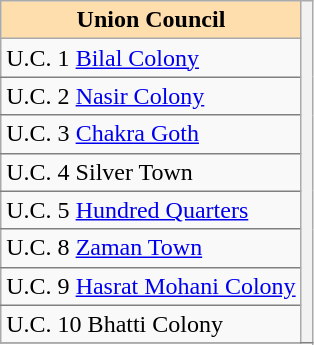<table class="sortable wikitable" align="left">
<tr>
<th style="background:#ffdead;"><strong>Union Council</strong></th>
<th rowspan=10 style="border-bottom:1px solid grey;" valign="top" class="unsortable"><br><br></th>
</tr>
<tr>
<td style="border-bottom:1px solid grey;">U.C. 1 <a href='#'>Bilal Colony</a></td>
</tr>
<tr>
<td style="border-bottom:1px solid grey;">U.C. 2 <a href='#'>Nasir Colony</a></td>
</tr>
<tr>
<td style="border-bottom:1px solid grey;">U.C. 3 <a href='#'>Chakra Goth</a></td>
</tr>
<tr>
<td style="border-bottom:1px solid grey;">U.C. 4 Silver Town</td>
</tr>
<tr>
<td style="border-bottom:1px solid grey;">U.C. 5 <a href='#'>Hundred Quarters</a></td>
</tr>
<tr>
<td style="border-bottom:1px solid grey;">U.C. 8 <a href='#'>Zaman Town</a></td>
</tr>
<tr>
<td style="border-bottom:1px solid grey;">U.C. 9 <a href='#'>Hasrat Mohani Colony</a></td>
</tr>
<tr>
<td style="border-bottom:1px solid grey;">U.C. 10 Bhatti Colony</td>
</tr>
<tr>
</tr>
</table>
